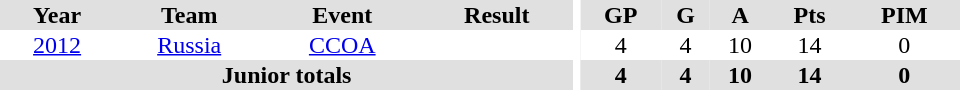<table border="0" cellpadding="1" cellspacing="0" ID="Table3" style="text-align:center; width:40em">
<tr ALIGN="center" bgcolor="#e0e0e0">
<th>Year</th>
<th>Team</th>
<th>Event</th>
<th>Result</th>
<th rowspan="99" bgcolor="#ffffff"></th>
<th>GP</th>
<th>G</th>
<th>A</th>
<th>Pts</th>
<th>PIM</th>
</tr>
<tr>
<td><a href='#'>2012</a></td>
<td><a href='#'>Russia</a></td>
<td><a href='#'>CCOA</a></td>
<td></td>
<td>4</td>
<td>4</td>
<td>10</td>
<td>14</td>
<td>0</td>
</tr>
<tr ALIGN="center" bgcolor="#e0e0e0">
<th colspan=4>Junior totals</th>
<th>4</th>
<th>4</th>
<th>10</th>
<th>14</th>
<th>0</th>
</tr>
</table>
